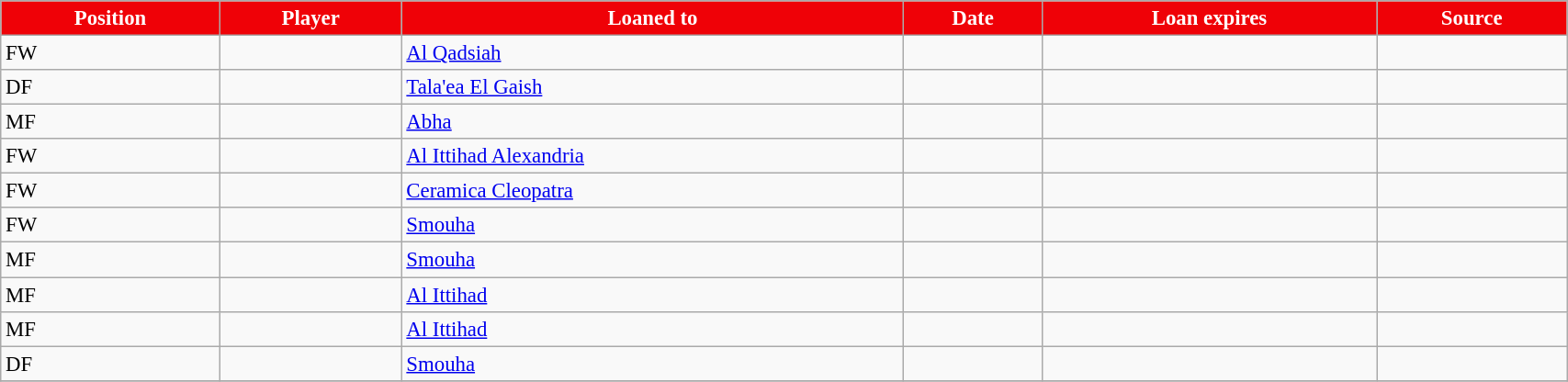<table class="wikitable sortable" style="width:90%; font-size:95%; text-align:left;">
<tr>
<th style="background:#EF0107; color:#FFFFFF">Position</th>
<th style="background:#EF0107; color:#FFFFFF">Player</th>
<th style="background:#EF0107; color:#FFFFFF">Loaned to</th>
<th style="background:#EF0107; color:#FFFFFF">Date</th>
<th style="background:#EF0107; color:#FFFFFF">Loan expires</th>
<th style="background:#EF0107; color:#FFFFFF">Source</th>
</tr>
<tr>
<td>FW</td>
<td></td>
<td> <a href='#'>Al Qadsiah</a></td>
<td></td>
<td></td>
<td></td>
</tr>
<tr>
<td>DF</td>
<td></td>
<td> <a href='#'>Tala'ea El Gaish</a></td>
<td></td>
<td></td>
<td></td>
</tr>
<tr>
<td>MF</td>
<td></td>
<td> <a href='#'>Abha</a></td>
<td></td>
<td></td>
<td></td>
</tr>
<tr>
<td>FW</td>
<td></td>
<td> <a href='#'>Al Ittihad Alexandria</a></td>
<td></td>
<td></td>
<td></td>
</tr>
<tr>
<td>FW</td>
<td></td>
<td> <a href='#'>Ceramica Cleopatra</a></td>
<td></td>
<td></td>
<td></td>
</tr>
<tr>
<td>FW</td>
<td></td>
<td> <a href='#'>Smouha</a></td>
<td></td>
<td></td>
<td></td>
</tr>
<tr>
<td>MF</td>
<td></td>
<td> <a href='#'>Smouha</a></td>
<td></td>
<td></td>
<td></td>
</tr>
<tr>
<td>MF</td>
<td></td>
<td> <a href='#'>Al Ittihad</a></td>
<td></td>
<td></td>
<td></td>
</tr>
<tr>
<td>MF</td>
<td></td>
<td> <a href='#'>Al Ittihad</a></td>
<td></td>
<td></td>
<td></td>
</tr>
<tr>
<td>DF</td>
<td></td>
<td> <a href='#'>Smouha</a></td>
<td></td>
<td></td>
<td></td>
</tr>
<tr>
</tr>
</table>
